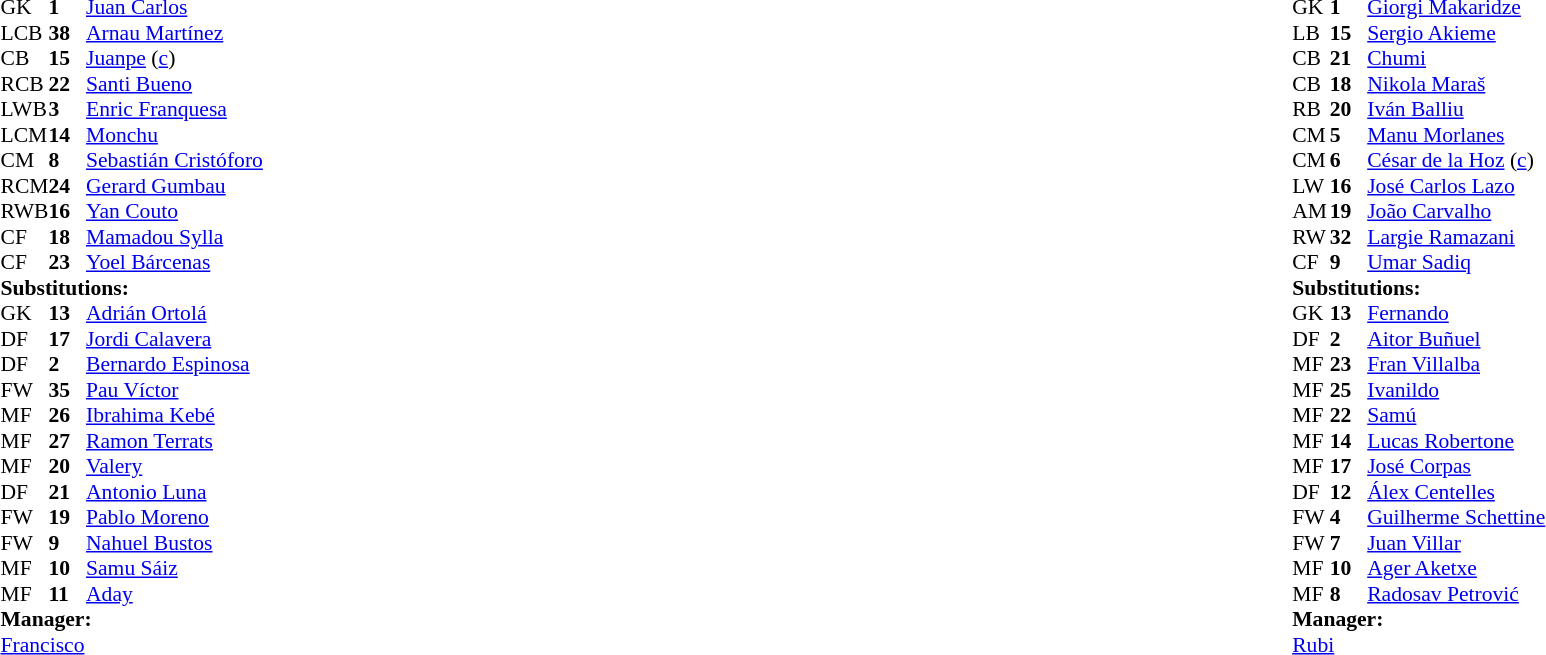<table width="100%">
<tr>
<td valign="top" width="50%"><br><table style="font-size: 90%" cellspacing="0" cellpadding="0">
<tr>
<th width="25"></th>
<th width="25"></th>
</tr>
<tr>
<td>GK</td>
<td><strong>1</strong></td>
<td> <a href='#'>Juan Carlos</a></td>
</tr>
<tr>
<td>LCB</td>
<td><strong>38</strong></td>
<td> <a href='#'>Arnau Martínez</a></td>
</tr>
<tr>
<td>CB</td>
<td><strong>15</strong></td>
<td> <a href='#'>Juanpe</a> (<a href='#'>c</a>)</td>
<td></td>
</tr>
<tr>
<td>RCB</td>
<td><strong>22</strong></td>
<td> <a href='#'>Santi Bueno</a></td>
</tr>
<tr>
<td>LWB</td>
<td><strong>3</strong></td>
<td> <a href='#'>Enric Franquesa</a></td>
<td></td>
<td></td>
</tr>
<tr>
<td>LCM</td>
<td><strong>14</strong></td>
<td> <a href='#'>Monchu</a></td>
</tr>
<tr>
<td>CM</td>
<td><strong>8</strong></td>
<td> <a href='#'>Sebastián Cristóforo</a></td>
<td></td>
<td></td>
</tr>
<tr>
<td>RCM</td>
<td><strong>24</strong></td>
<td> <a href='#'>Gerard Gumbau</a></td>
<td></td>
<td></td>
</tr>
<tr>
<td>RWB</td>
<td><strong>16</strong></td>
<td> <a href='#'>Yan Couto</a></td>
</tr>
<tr>
<td>CF</td>
<td><strong>18</strong></td>
<td> <a href='#'>Mamadou Sylla</a></td>
<td></td>
<td></td>
</tr>
<tr>
<td>CF</td>
<td><strong>23</strong></td>
<td> <a href='#'>Yoel Bárcenas</a></td>
<td></td>
<td><br></td>
</tr>
<tr>
<td colspan=3><strong>Substitutions:</strong></td>
</tr>
<tr>
<td>GK</td>
<td><strong>13</strong></td>
<td> <a href='#'>Adrián Ortolá</a></td>
</tr>
<tr>
<td>DF</td>
<td><strong>17</strong></td>
<td> <a href='#'>Jordi Calavera</a></td>
</tr>
<tr>
<td>DF</td>
<td><strong>2</strong></td>
<td> <a href='#'>Bernardo Espinosa</a></td>
</tr>
<tr>
<td>FW</td>
<td><strong>35</strong></td>
<td> <a href='#'>Pau Víctor</a></td>
</tr>
<tr>
<td>MF</td>
<td><strong>26</strong></td>
<td> <a href='#'>Ibrahima Kebé</a></td>
<td></td>
<td></td>
</tr>
<tr>
<td>MF</td>
<td><strong>27</strong></td>
<td> <a href='#'>Ramon Terrats</a></td>
<td></td>
<td></td>
</tr>
<tr>
<td>MF</td>
<td><strong>20</strong></td>
<td> <a href='#'>Valery</a></td>
</tr>
<tr>
<td>DF</td>
<td><strong>21</strong></td>
<td> <a href='#'>Antonio Luna</a></td>
</tr>
<tr>
<td>FW</td>
<td><strong>19</strong></td>
<td> <a href='#'>Pablo Moreno</a></td>
<td></td>
<td></td>
</tr>
<tr>
<td>FW</td>
<td><strong>9</strong></td>
<td> <a href='#'>Nahuel Bustos</a></td>
<td></td>
<td></td>
</tr>
<tr>
<td>MF</td>
<td><strong>10</strong></td>
<td> <a href='#'>Samu Sáiz</a></td>
</tr>
<tr>
<td>MF</td>
<td><strong>11</strong></td>
<td> <a href='#'>Aday</a></td>
<td></td>
<td></td>
</tr>
<tr>
<td colspan=3><strong>Manager:</strong></td>
</tr>
<tr>
<td colspan=3> <a href='#'>Francisco</a></td>
</tr>
</table>
</td>
<td valign="top"></td>
<td valign="top" width="50%"><br><table style="font-size: 90%" cellspacing="0" cellpadding="0" align="center">
<tr>
<th width=25></th>
<th width=25></th>
</tr>
<tr>
<td>GK</td>
<td><strong>1</strong></td>
<td> <a href='#'>Giorgi Makaridze</a></td>
<td></td>
</tr>
<tr>
<td>LB</td>
<td><strong>15</strong></td>
<td> <a href='#'>Sergio Akieme</a></td>
</tr>
<tr>
<td>CB</td>
<td><strong>21</strong></td>
<td> <a href='#'>Chumi</a></td>
</tr>
<tr>
<td>CB</td>
<td><strong>18</strong></td>
<td> <a href='#'>Nikola Maraš</a></td>
<td></td>
<td></td>
</tr>
<tr>
<td>RB</td>
<td><strong>20</strong></td>
<td> <a href='#'>Iván Balliu</a></td>
<td></td>
</tr>
<tr>
<td>CM</td>
<td><strong>5</strong></td>
<td> <a href='#'>Manu Morlanes</a></td>
</tr>
<tr>
<td>CM</td>
<td><strong>6</strong></td>
<td> <a href='#'>César de la Hoz</a> (<a href='#'>c</a>)</td>
</tr>
<tr>
<td>LW</td>
<td><strong>16</strong></td>
<td> <a href='#'>José Carlos Lazo</a></td>
<td></td>
<td></td>
</tr>
<tr>
<td>AM</td>
<td><strong>19</strong></td>
<td> <a href='#'>João Carvalho</a></td>
<td></td>
<td></td>
</tr>
<tr>
<td>RW</td>
<td><strong>32</strong></td>
<td> <a href='#'>Largie Ramazani</a></td>
<td></td>
<td></td>
</tr>
<tr>
<td>CF</td>
<td><strong>9</strong></td>
<td> <a href='#'>Umar Sadiq</a></td>
</tr>
<tr>
<td colspan=3><strong>Substitutions:</strong></td>
</tr>
<tr>
<td>GK</td>
<td><strong>13</strong></td>
<td> <a href='#'>Fernando</a></td>
</tr>
<tr>
<td>DF</td>
<td><strong>2</strong></td>
<td> <a href='#'>Aitor Buñuel</a></td>
</tr>
<tr>
<td>MF</td>
<td><strong>23</strong></td>
<td> <a href='#'>Fran Villalba</a></td>
</tr>
<tr>
<td>MF</td>
<td><strong>25</strong></td>
<td> <a href='#'>Ivanildo</a></td>
</tr>
<tr>
<td>MF</td>
<td><strong>22</strong></td>
<td> <a href='#'>Samú</a></td>
<td></td>
<td></td>
</tr>
<tr>
<td>MF</td>
<td><strong>14</strong></td>
<td> <a href='#'>Lucas Robertone</a></td>
</tr>
<tr>
<td>MF</td>
<td><strong>17</strong></td>
<td> <a href='#'>José Corpas</a></td>
<td></td>
<td></td>
</tr>
<tr>
<td>DF</td>
<td><strong>12</strong></td>
<td> <a href='#'>Álex Centelles</a></td>
</tr>
<tr>
<td>FW</td>
<td><strong>4</strong></td>
<td> <a href='#'>Guilherme Schettine</a></td>
</tr>
<tr>
<td>FW</td>
<td><strong>7</strong></td>
<td> <a href='#'>Juan Villar</a></td>
<td></td>
<td></td>
</tr>
<tr>
<td>MF</td>
<td><strong>10</strong></td>
<td> <a href='#'>Ager Aketxe</a></td>
<td></td>
<td></td>
</tr>
<tr>
<td>MF</td>
<td><strong>8</strong></td>
<td> <a href='#'>Radosav Petrović</a></td>
</tr>
<tr>
<td colspan=3><strong>Manager:</strong></td>
</tr>
<tr>
<td colspan=3> <a href='#'>Rubi</a></td>
</tr>
</table>
</td>
</tr>
</table>
